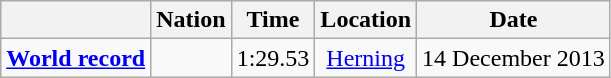<table class=wikitable style=text-align:center>
<tr>
<th></th>
<th>Nation</th>
<th>Time</th>
<th>Location</th>
<th>Date</th>
</tr>
<tr>
<td><strong><a href='#'>World record</a></strong></td>
<td align=left></td>
<td align=left>1:29.53</td>
<td><a href='#'>Herning</a></td>
<td>14 December 2013</td>
</tr>
</table>
